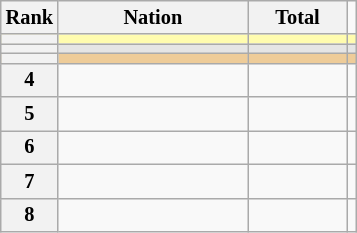<table class="wikitable sortable" style="text-align:center; font-size:85%">
<tr>
<th scope="col" style="width:20px;">Rank</th>
<th scope="col" style="width:120px;">Nation</th>
<th scope="col" style="width:60px;">Total</th>
</tr>
<tr bgcolor="fffcaf">
<th scope="row"></th>
<td align="left"></td>
<td></td>
<td></td>
</tr>
<tr bgcolor="e5e5e5">
<th scope="row"></th>
<td align="left"></td>
<td></td>
<td></td>
</tr>
<tr bgcolor="eecc99">
<th scope="row"></th>
<td align="left"></td>
<td></td>
<td></td>
</tr>
<tr>
<th scope="row">4</th>
<td align="left"></td>
<td></td>
<td></td>
</tr>
<tr>
<th scope="row">5</th>
<td align="left"></td>
<td></td>
<td></td>
</tr>
<tr>
<th scope="row">6</th>
<td align="left"></td>
<td></td>
<td></td>
</tr>
<tr>
<th scope="row">7</th>
<td align="left"></td>
<td></td>
<td></td>
</tr>
<tr>
<th scope="row">8</th>
<td align="left"></td>
<td></td>
<td></td>
</tr>
</table>
